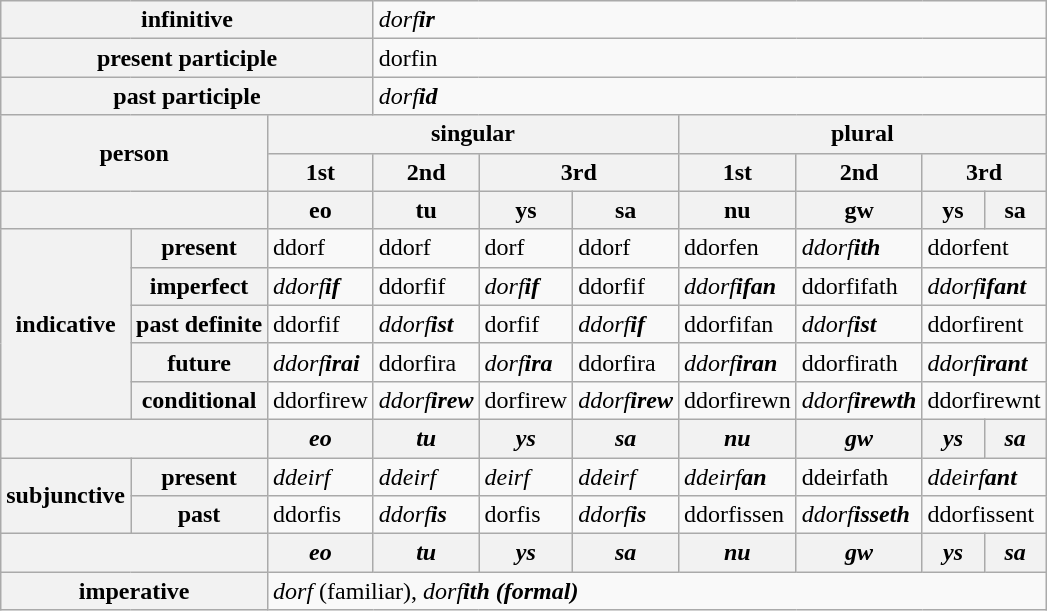<table class="wikitable">
<tr>
<th colspan="3">infinitive</th>
<td colspan="7"><em>dorf<strong>ir<strong><em></td>
</tr>
<tr>
<th colspan="3">present participle</th>
<td colspan="7"></em>dorf</strong>in</em></strong></td>
</tr>
<tr>
<th colspan="3">past participle</th>
<td colspan="7"><em>dorf<strong>id<strong><em></td>
</tr>
<tr>
<th colspan="2" rowspan="2">person</th>
<th colspan="4">singular</th>
<th colspan="4">plural</th>
</tr>
<tr>
<th>1st</th>
<th>2nd</th>
<th colspan="2">3rd</th>
<th>1st</th>
<th>2nd</th>
<th colspan="2">3rd</th>
</tr>
<tr>
<th colspan="2"></th>
<th></em>eo<em></th>
<th></em>tu<em></th>
<th></em>ys<em></th>
<th></em>sa<em></th>
<th></em>nu<em></th>
<th></em>gw<em></th>
<th></em>ys<em></th>
<th></em>sa<em></th>
</tr>
<tr>
<th rowspan="5">indicative</th>
<th>present</th>
<td></em>ddorf<em></td>
<td></em>ddorf<em></td>
<td></em>dorf<em></td>
<td></em>ddorf<em></td>
<td></em>ddorf</strong>en</em></strong></td>
<td><em>ddorf<strong>ith<strong><em></td>
<td colspan="2"></em>ddorf</strong>ent</em></strong></td>
</tr>
<tr>
<th>imperfect</th>
<td><em>ddorf<strong>if<strong><em></td>
<td></em>ddorf</strong>if</em></strong></td>
<td><em>dorf<strong>if<strong><em></td>
<td></em>ddorf</strong>if</em></strong></td>
<td><em>ddorf<strong>ifan<strong><em></td>
<td></em>ddorf</strong>ifath</em></strong></td>
<td colspan="2"><em>ddorf<strong>ifant<strong><em></td>
</tr>
<tr>
<th>past definite</th>
<td></em>ddorf</strong>if</em></strong></td>
<td><em>ddorf<strong>ist<strong><em></td>
<td></em>dorf</strong>if</em></strong></td>
<td><em>ddorf<strong>if<strong><em></td>
<td></em>ddorf</strong>ifan</em></strong></td>
<td><em>ddorf<strong>ist<strong><em></td>
<td colspan="2"></em>ddorf</strong>irent</em></strong></td>
</tr>
<tr>
<th>future</th>
<td><em>ddorf<strong>irai<strong><em></td>
<td></em>ddorf</strong>ira</em></strong></td>
<td><em>dorf<strong>ira<strong><em></td>
<td></em>ddorf</strong>ira</em></strong></td>
<td><em>ddorf<strong>iran<strong><em></td>
<td></em>ddorf</strong>irath</em></strong></td>
<td colspan="2"><em>ddorf<strong>irant<strong><em></td>
</tr>
<tr>
<th>conditional</th>
<td></em>ddorf</strong>irew</em></strong></td>
<td><em>ddorf<strong>irew<strong><em></td>
<td></em>dorf</strong>irew</em></strong></td>
<td><em>ddorf<strong>irew<strong><em></td>
<td></em>ddorf</strong>irewn</em></strong></td>
<td><em>ddorf<strong>irewth<strong><em></td>
<td colspan="2"></em>ddorf</strong>irewnt</em></strong></td>
</tr>
<tr>
<th colspan="2"></th>
<th><em>eo</em></th>
<th><em>tu</em></th>
<th><em>ys</em></th>
<th><em>sa</em></th>
<th><em>nu</em></th>
<th><em>gw</em></th>
<th><em>ys</em></th>
<th><em>sa</em></th>
</tr>
<tr>
<th rowspan="2">subjunctive</th>
<th>present</th>
<td><em>ddeirf</em></td>
<td><em>ddeirf</em></td>
<td><em>deirf</em></td>
<td><em>ddeirf</em></td>
<td><em>ddeirf<strong>an<strong><em></td>
<td></em>ddeirf</strong>ath</em></strong></td>
<td colspan="2"><em>ddeirf<strong>ant<strong><em></td>
</tr>
<tr>
<th>past</th>
<td></em>ddorf</strong>is</em></strong></td>
<td><em>ddorf<strong>is<strong><em></td>
<td></em>dorf</strong>is</em></strong></td>
<td><em>ddorf<strong>is<strong><em></td>
<td></em>ddorf</strong>issen</em></strong></td>
<td><em>ddorf<strong>isseth<strong><em></td>
<td colspan="2"></em>ddorf</strong>issent</em></strong></td>
</tr>
<tr>
<th colspan="2"></th>
<th><em>eo</em></th>
<th><em>tu</em></th>
<th><em>ys</em></th>
<th><em>sa</em></th>
<th><em>nu</em></th>
<th><em>gw</em></th>
<th><em>ys</em></th>
<th><em>sa</em></th>
</tr>
<tr>
<th colspan="2">imperative</th>
<td colspan="8"><em>dorf</em> (familiar), <em>dorf<strong>ith<strong><em> (formal)</td>
</tr>
</table>
